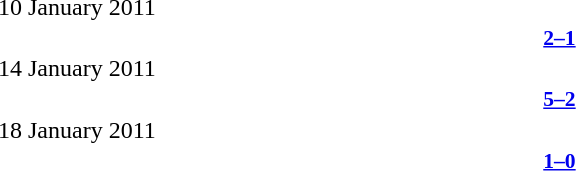<table style="width:70%;" cellspacing="1">
<tr>
<th width=35%></th>
<th width=15%></th>
<th></th>
</tr>
<tr>
<td>10 January 2011</td>
</tr>
<tr style=font-size:90%>
<td align=right><strong></strong></td>
<td align=center><strong><a href='#'>2–1</a></strong></td>
<td><strong></strong></td>
</tr>
<tr>
<td>14 January 2011</td>
</tr>
<tr style=font-size:90%>
<td align=right><strong></strong></td>
<td align=center><strong><a href='#'>5–2</a></strong></td>
<td><strong></strong></td>
</tr>
<tr>
<td>18 January 2011</td>
</tr>
<tr style=font-size:90%>
<td align=right><strong></strong></td>
<td align=center><strong><a href='#'>1–0</a></strong></td>
<td><strong></strong></td>
</tr>
</table>
